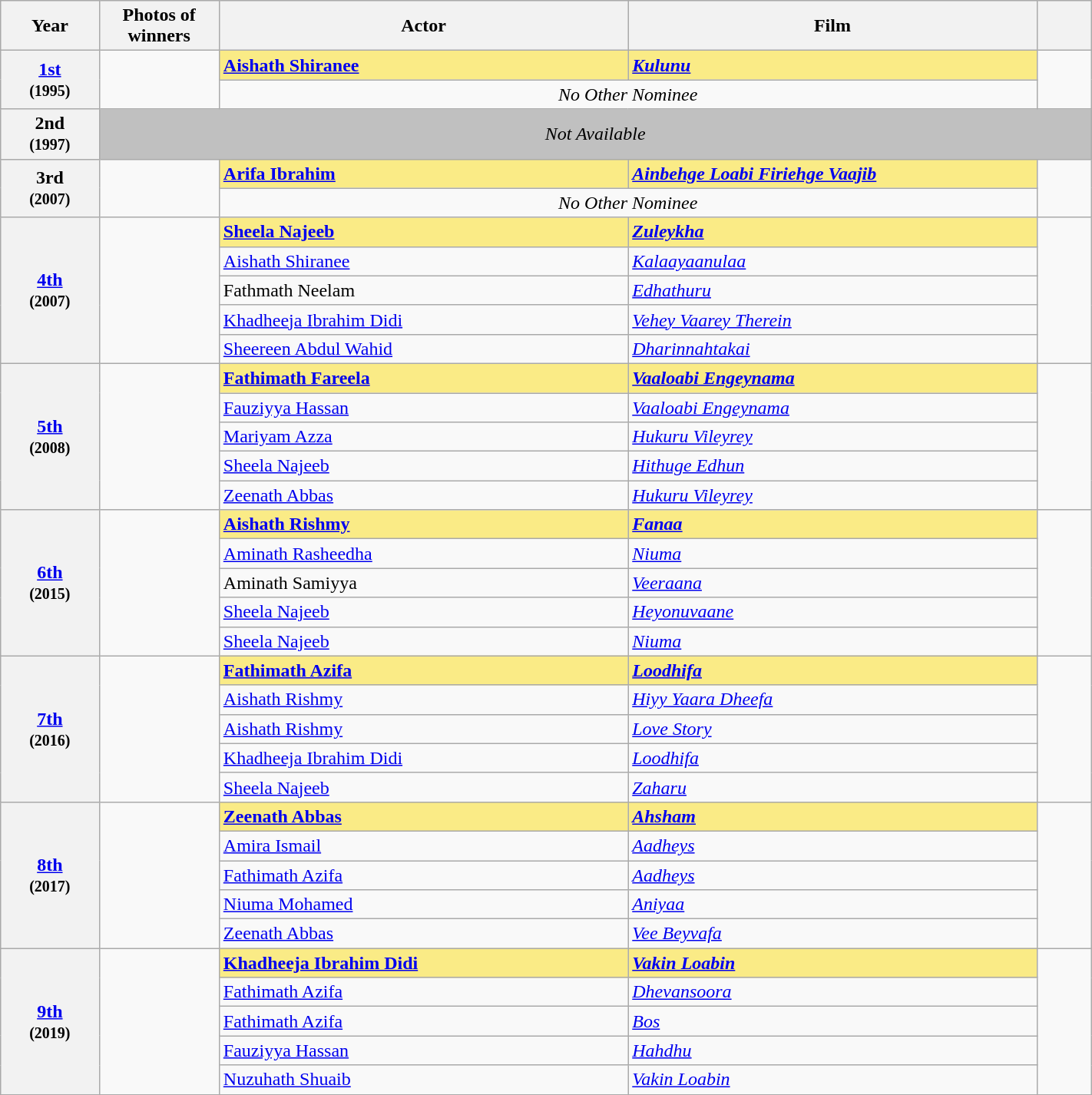<table class="wikitable sortable" style="width:75%; text-align:left;">
<tr>
<th scope="col" style="width:3%; text-align:center;">Year</th>
<th scope="col" style="width:3%;text-align:center;">Photos of winners</th>
<th scope="col" style="width:15%;text-align:center;">Actor</th>
<th scope="col" style="width:15%;text-align:center;">Film</th>
<th scope="col" style="width:2%" class="unsortable"></th>
</tr>
<tr>
<th scope="row" rowspan=2 style="text-align:center"><a href='#'>1st</a><br><small>(1995)</small></th>
<td rowspan=2 style="text-align:center"></td>
<td style="background:#FAEB86;"><strong><a href='#'>Aishath Shiranee</a></strong></td>
<td style="background:#FAEB86;"><strong><em><a href='#'>Kulunu</a></em></strong></td>
<td rowspan=2 style="text-align: center;"></td>
</tr>
<tr>
<td colspan=2 style="text-align:center"><em>No Other Nominee</em></td>
</tr>
<tr>
<th scope="row" style="text-align:center">2nd<br><small>(1997)</small></th>
<td bgcolor="#C0C0C0" align="center" colspan="4"><em>Not Available</em></td>
</tr>
<tr>
<th scope="row" rowspan=2 style="text-align:center">3rd<br><small>(2007)</small></th>
<td rowspan=2 style="text-align:center"></td>
<td style="background:#FAEB86;"><strong><a href='#'>Arifa Ibrahim</a></strong></td>
<td style="background:#FAEB86;"><strong><em><a href='#'>Ainbehge Loabi Firiehge Vaajib</a></em></strong></td>
<td rowspan=2 style="text-align: center;"></td>
</tr>
<tr>
<td colspan=2 style="text-align:center"><em>No Other Nominee</em></td>
</tr>
<tr>
<th scope="row" rowspan=5 style="text-align:center"><a href='#'>4th</a><br><small>(2007)</small></th>
<td rowspan=5 style="text-align:center"></td>
<td style="background:#FAEB86;"><strong><a href='#'>Sheela Najeeb</a></strong></td>
<td style="background:#FAEB86;"><strong><em><a href='#'>Zuleykha</a></em></strong></td>
<td rowspan=5 style="text-align: center;"></td>
</tr>
<tr>
<td><a href='#'>Aishath Shiranee</a></td>
<td><em><a href='#'>Kalaayaanulaa</a></em></td>
</tr>
<tr>
<td>Fathmath Neelam</td>
<td><em><a href='#'>Edhathuru</a></em></td>
</tr>
<tr>
<td><a href='#'>Khadheeja Ibrahim Didi</a></td>
<td><em><a href='#'>Vehey Vaarey Therein</a></em></td>
</tr>
<tr>
<td><a href='#'>Sheereen Abdul Wahid</a></td>
<td><em><a href='#'>Dharinnahtakai</a></em></td>
</tr>
<tr>
<th scope="row" rowspan=5 style="text-align:center"><a href='#'>5th</a><br><small>(2008)</small></th>
<td rowspan=5 style="text-align:center"></td>
<td style="background:#FAEB86;"><strong><a href='#'>Fathimath Fareela</a></strong></td>
<td style="background:#FAEB86;"><strong><em><a href='#'>Vaaloabi Engeynama</a></em></strong></td>
<td rowspan=5 style="text-align: center;"></td>
</tr>
<tr>
<td><a href='#'>Fauziyya Hassan</a></td>
<td><em><a href='#'>Vaaloabi Engeynama</a></em></td>
</tr>
<tr>
<td><a href='#'>Mariyam Azza</a></td>
<td><em><a href='#'>Hukuru Vileyrey</a></em></td>
</tr>
<tr>
<td><a href='#'>Sheela Najeeb</a></td>
<td><em><a href='#'>Hithuge Edhun</a></em></td>
</tr>
<tr>
<td><a href='#'>Zeenath Abbas</a></td>
<td><em><a href='#'>Hukuru Vileyrey</a></em></td>
</tr>
<tr>
<th scope="row" rowspan=5 style="text-align:center"><a href='#'>6th</a><br><small>(2015)</small></th>
<td rowspan=5 style="text-align:center"></td>
<td style="background:#FAEB86;"><strong><a href='#'>Aishath Rishmy</a></strong></td>
<td style="background:#FAEB86;"><strong><em><a href='#'>Fanaa</a></em></strong></td>
<td rowspan=5 style="text-align: center;"></td>
</tr>
<tr>
<td><a href='#'>Aminath Rasheedha</a></td>
<td><em><a href='#'>Niuma</a></em></td>
</tr>
<tr>
<td>Aminath Samiyya</td>
<td><em><a href='#'>Veeraana</a></em></td>
</tr>
<tr>
<td><a href='#'>Sheela Najeeb</a></td>
<td><em><a href='#'>Heyonuvaane</a></em></td>
</tr>
<tr>
<td><a href='#'>Sheela Najeeb</a></td>
<td><em><a href='#'>Niuma</a></em></td>
</tr>
<tr>
<th scope="row" rowspan=5 style="text-align:center"><a href='#'>7th</a><br><small>(2016)</small></th>
<td rowspan=5 style="text-align:center"></td>
<td style="background:#FAEB86;"><strong><a href='#'>Fathimath Azifa</a></strong></td>
<td style="background:#FAEB86;"><strong><em><a href='#'>Loodhifa</a></em></strong></td>
<td rowspan=5 style="text-align: center;"></td>
</tr>
<tr>
<td><a href='#'>Aishath Rishmy</a></td>
<td><em><a href='#'>Hiyy Yaara Dheefa</a></em></td>
</tr>
<tr>
<td><a href='#'>Aishath Rishmy</a></td>
<td><em><a href='#'>Love Story</a></em></td>
</tr>
<tr>
<td><a href='#'>Khadheeja Ibrahim Didi</a></td>
<td><em><a href='#'>Loodhifa</a></em></td>
</tr>
<tr>
<td><a href='#'>Sheela Najeeb</a></td>
<td><em><a href='#'>Zaharu</a></em></td>
</tr>
<tr>
<th scope="row" rowspan=5 style="text-align:center"><a href='#'>8th</a><br><small>(2017)</small></th>
<td rowspan=5 style="text-align:center"></td>
<td style="background:#FAEB86;"><strong><a href='#'>Zeenath Abbas</a></strong></td>
<td style="background:#FAEB86;"><strong><em><a href='#'>Ahsham</a></em></strong></td>
<td rowspan=5 style="text-align: center;"></td>
</tr>
<tr>
<td><a href='#'>Amira Ismail</a></td>
<td><em><a href='#'>Aadheys</a></em></td>
</tr>
<tr>
<td><a href='#'>Fathimath Azifa</a></td>
<td><em><a href='#'>Aadheys</a></em></td>
</tr>
<tr>
<td><a href='#'>Niuma Mohamed</a></td>
<td><em><a href='#'>Aniyaa</a></em></td>
</tr>
<tr>
<td><a href='#'>Zeenath Abbas</a></td>
<td><em><a href='#'>Vee Beyvafa</a></em></td>
</tr>
<tr>
<th scope="row" rowspan=5 style="text-align:center"><a href='#'>9th</a><br><small>(2019)</small></th>
<td rowspan=5 style="text-align:center"></td>
<td style="background:#FAEB86;"><strong><a href='#'>Khadheeja Ibrahim Didi</a></strong></td>
<td style="background:#FAEB86;"><strong><em><a href='#'>Vakin Loabin</a></em></strong></td>
<td rowspan=5 style="text-align: center;"></td>
</tr>
<tr>
<td><a href='#'>Fathimath Azifa</a></td>
<td><em><a href='#'>Dhevansoora</a></em></td>
</tr>
<tr>
<td><a href='#'>Fathimath Azifa</a></td>
<td><em><a href='#'>Bos</a></em></td>
</tr>
<tr>
<td><a href='#'>Fauziyya Hassan</a></td>
<td><em><a href='#'>Hahdhu</a></em></td>
</tr>
<tr>
<td><a href='#'>Nuzuhath Shuaib</a></td>
<td><em><a href='#'>Vakin Loabin</a></em></td>
</tr>
<tr>
</tr>
</table>
